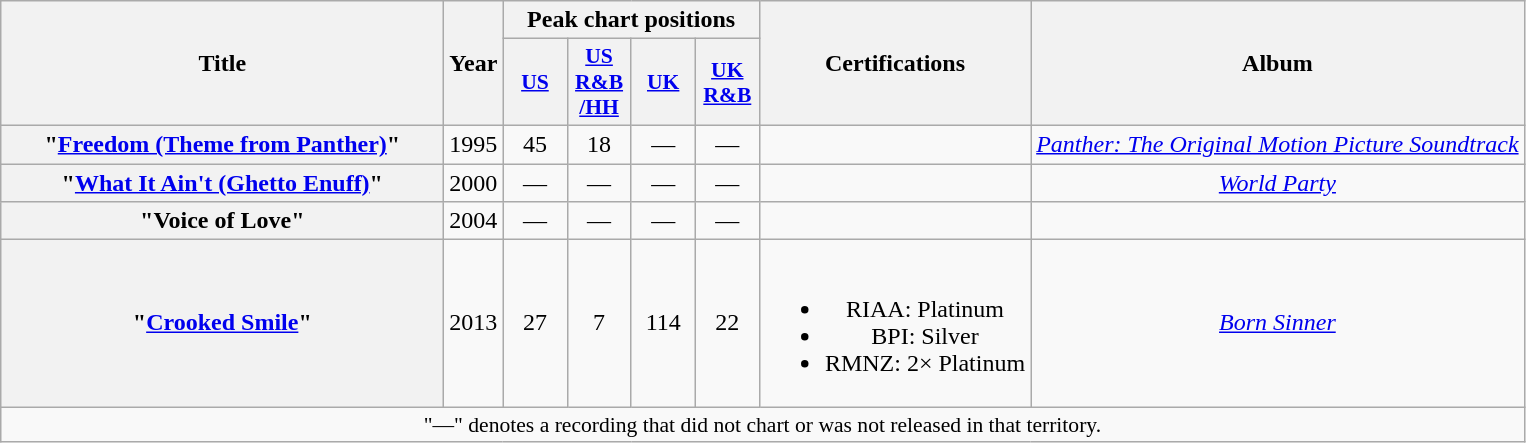<table class="wikitable plainrowheaders" style="text-align:center;">
<tr>
<th scope="col" rowspan="2" style="width:18em;">Title</th>
<th scope="col" rowspan="2" style="width:1em;">Year</th>
<th scope="col" colspan="4">Peak chart positions</th>
<th scope="col" rowspan="2">Certifications</th>
<th scope="col" rowspan="2">Album</th>
</tr>
<tr>
<th scope="col" style="width:2.5em;font-size:90%;"><a href='#'>US</a><br></th>
<th scope="col" style="width:2.5em;font-size:90%;"><a href='#'>US<br>R&B<br>/HH</a><br></th>
<th scope="col" style="width:2.5em;font-size:90%;"><a href='#'>UK</a><br></th>
<th scope="col" style="width:2.5em;font-size:90%;"><a href='#'>UK<br>R&B</a><br></th>
</tr>
<tr>
<th scope="row">"<a href='#'>Freedom (Theme from Panther)</a>"<br></th>
<td>1995</td>
<td>45</td>
<td>18</td>
<td>—</td>
<td>—</td>
<td></td>
<td><em><a href='#'>Panther: The Original Motion Picture Soundtrack</a></em></td>
</tr>
<tr>
<th scope="row">"<a href='#'>What It Ain't (Ghetto Enuff)</a>"<br></th>
<td>2000</td>
<td>—</td>
<td>—</td>
<td>—</td>
<td>—</td>
<td></td>
<td><em><a href='#'>World Party</a></em></td>
</tr>
<tr>
<th scope="row">"Voice of Love"<br></th>
<td>2004</td>
<td>—</td>
<td>—</td>
<td>—</td>
<td>—</td>
<td></td>
<td></td>
</tr>
<tr>
<th scope="row">"<a href='#'>Crooked Smile</a>"<br></th>
<td>2013</td>
<td>27</td>
<td>7</td>
<td>114</td>
<td>22</td>
<td><br><ul><li>RIAA: Platinum</li><li>BPI: Silver</li><li>RMNZ: 2× Platinum</li></ul></td>
<td><em><a href='#'>Born Sinner</a></em></td>
</tr>
<tr>
<td colspan="8" style="font-size:90%">"—" denotes a recording that did not chart or was not released in that territory.</td>
</tr>
</table>
